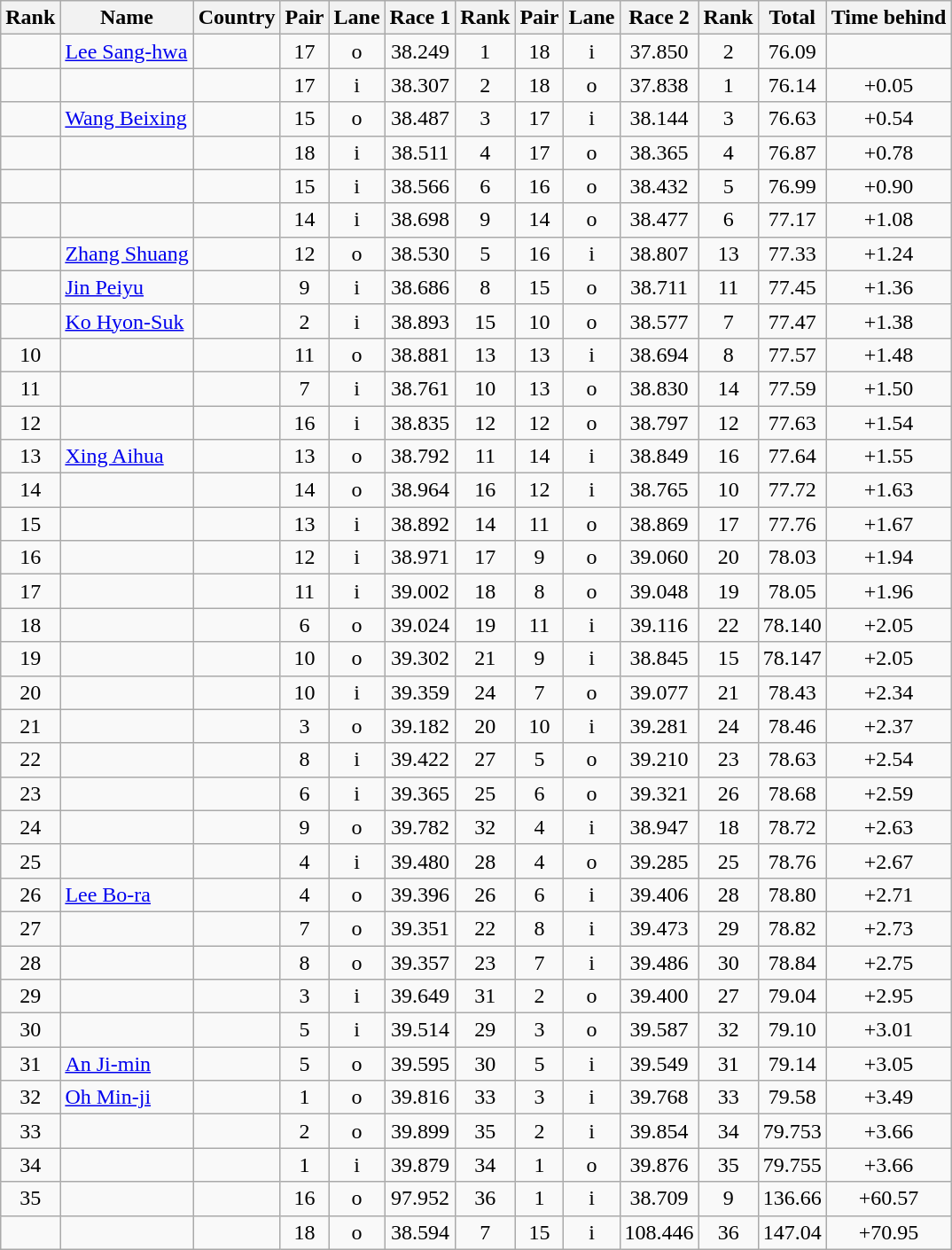<table class="wikitable sortable" style="text-align:center">
<tr>
<th>Rank</th>
<th>Name</th>
<th>Country</th>
<th>Pair</th>
<th>Lane</th>
<th>Race 1</th>
<th>Rank</th>
<th>Pair</th>
<th>Lane</th>
<th>Race 2</th>
<th>Rank</th>
<th>Total</th>
<th>Time behind</th>
</tr>
<tr>
<td></td>
<td align=left><a href='#'>Lee Sang-hwa</a></td>
<td align=left></td>
<td>17</td>
<td>o</td>
<td>38.249</td>
<td>1</td>
<td>18</td>
<td>i</td>
<td>37.850</td>
<td>2</td>
<td>76.09</td>
<td></td>
</tr>
<tr>
<td></td>
<td align=left></td>
<td align=left></td>
<td>17</td>
<td>i</td>
<td>38.307</td>
<td>2</td>
<td>18</td>
<td>o</td>
<td>37.838</td>
<td>1</td>
<td>76.14</td>
<td>+0.05</td>
</tr>
<tr>
<td></td>
<td align=left><a href='#'>Wang Beixing</a></td>
<td align=left></td>
<td>15</td>
<td>o</td>
<td>38.487</td>
<td>3</td>
<td>17</td>
<td>i</td>
<td>38.144</td>
<td>3</td>
<td>76.63</td>
<td>+0.54</td>
</tr>
<tr>
<td></td>
<td align=left></td>
<td align=left></td>
<td>18</td>
<td>i</td>
<td>38.511</td>
<td>4</td>
<td>17</td>
<td>o</td>
<td>38.365</td>
<td>4</td>
<td>76.87</td>
<td>+0.78</td>
</tr>
<tr>
<td></td>
<td align=left></td>
<td align=left></td>
<td>15</td>
<td>i</td>
<td>38.566</td>
<td>6</td>
<td>16</td>
<td>o</td>
<td>38.432</td>
<td>5</td>
<td>76.99</td>
<td>+0.90</td>
</tr>
<tr>
<td></td>
<td align=left></td>
<td align=left></td>
<td>14</td>
<td>i</td>
<td>38.698</td>
<td>9</td>
<td>14</td>
<td>o</td>
<td>38.477</td>
<td>6</td>
<td>77.17</td>
<td>+1.08</td>
</tr>
<tr>
<td></td>
<td align=left><a href='#'>Zhang Shuang</a></td>
<td align=left></td>
<td>12</td>
<td>o</td>
<td>38.530</td>
<td>5</td>
<td>16</td>
<td>i</td>
<td>38.807</td>
<td>13</td>
<td>77.33</td>
<td>+1.24</td>
</tr>
<tr>
<td></td>
<td align=left><a href='#'>Jin Peiyu</a></td>
<td align=left></td>
<td>9</td>
<td>i</td>
<td>38.686</td>
<td>8</td>
<td>15</td>
<td>o</td>
<td>38.711</td>
<td>11</td>
<td>77.45</td>
<td>+1.36</td>
</tr>
<tr>
<td></td>
<td align=left><a href='#'>Ko Hyon-Suk</a></td>
<td align=left></td>
<td>2</td>
<td>i</td>
<td>38.893</td>
<td>15</td>
<td>10</td>
<td>o</td>
<td>38.577</td>
<td>7</td>
<td>77.47</td>
<td>+1.38</td>
</tr>
<tr>
<td>10</td>
<td align=left></td>
<td align=left></td>
<td>11</td>
<td>o</td>
<td>38.881</td>
<td>13</td>
<td>13</td>
<td>i</td>
<td>38.694</td>
<td>8</td>
<td>77.57</td>
<td>+1.48</td>
</tr>
<tr>
<td>11</td>
<td align=left></td>
<td align=left></td>
<td>7</td>
<td>i</td>
<td>38.761</td>
<td>10</td>
<td>13</td>
<td>o</td>
<td>38.830</td>
<td>14</td>
<td>77.59</td>
<td>+1.50</td>
</tr>
<tr>
<td>12</td>
<td align=left></td>
<td align=left></td>
<td>16</td>
<td>i</td>
<td>38.835</td>
<td>12</td>
<td>12</td>
<td>o</td>
<td>38.797</td>
<td>12</td>
<td>77.63</td>
<td>+1.54</td>
</tr>
<tr>
<td>13</td>
<td align=left><a href='#'>Xing Aihua</a></td>
<td align=left></td>
<td>13</td>
<td>o</td>
<td>38.792</td>
<td>11</td>
<td>14</td>
<td>i</td>
<td>38.849</td>
<td>16</td>
<td>77.64</td>
<td>+1.55</td>
</tr>
<tr>
<td>14</td>
<td align=left></td>
<td align=left></td>
<td>14</td>
<td>o</td>
<td>38.964</td>
<td>16</td>
<td>12</td>
<td>i</td>
<td>38.765</td>
<td>10</td>
<td>77.72</td>
<td>+1.63</td>
</tr>
<tr>
<td>15</td>
<td align=left></td>
<td align=left></td>
<td>13</td>
<td>i</td>
<td>38.892</td>
<td>14</td>
<td>11</td>
<td>o</td>
<td>38.869</td>
<td>17</td>
<td>77.76</td>
<td>+1.67</td>
</tr>
<tr>
<td>16</td>
<td align=left></td>
<td align=left></td>
<td>12</td>
<td>i</td>
<td>38.971</td>
<td>17</td>
<td>9</td>
<td>o</td>
<td>39.060</td>
<td>20</td>
<td>78.03</td>
<td>+1.94</td>
</tr>
<tr>
<td>17</td>
<td align=left></td>
<td align=left></td>
<td>11</td>
<td>i</td>
<td>39.002</td>
<td>18</td>
<td>8</td>
<td>o</td>
<td>39.048</td>
<td>19</td>
<td>78.05</td>
<td>+1.96</td>
</tr>
<tr>
<td>18</td>
<td align=left></td>
<td align=left></td>
<td>6</td>
<td>o</td>
<td>39.024</td>
<td>19</td>
<td>11</td>
<td>i</td>
<td>39.116</td>
<td>22</td>
<td>78.140</td>
<td>+2.05</td>
</tr>
<tr>
<td>19</td>
<td align=left></td>
<td align=left></td>
<td>10</td>
<td>o</td>
<td>39.302</td>
<td>21</td>
<td>9</td>
<td>i</td>
<td>38.845</td>
<td>15</td>
<td>78.147</td>
<td>+2.05</td>
</tr>
<tr>
<td>20</td>
<td align=left></td>
<td align=left></td>
<td>10</td>
<td>i</td>
<td>39.359</td>
<td>24</td>
<td>7</td>
<td>o</td>
<td>39.077</td>
<td>21</td>
<td>78.43</td>
<td>+2.34</td>
</tr>
<tr>
<td>21</td>
<td align=left></td>
<td align=left></td>
<td>3</td>
<td>o</td>
<td>39.182</td>
<td>20</td>
<td>10</td>
<td>i</td>
<td>39.281</td>
<td>24</td>
<td>78.46</td>
<td>+2.37</td>
</tr>
<tr>
<td>22</td>
<td align=left></td>
<td align=left></td>
<td>8</td>
<td>i</td>
<td>39.422</td>
<td>27</td>
<td>5</td>
<td>o</td>
<td>39.210</td>
<td>23</td>
<td>78.63</td>
<td>+2.54</td>
</tr>
<tr>
<td>23</td>
<td align=left></td>
<td align=left></td>
<td>6</td>
<td>i</td>
<td>39.365</td>
<td>25</td>
<td>6</td>
<td>o</td>
<td>39.321</td>
<td>26</td>
<td>78.68</td>
<td>+2.59</td>
</tr>
<tr>
<td>24</td>
<td align=left></td>
<td align=left></td>
<td>9</td>
<td>o</td>
<td>39.782</td>
<td>32</td>
<td>4</td>
<td>i</td>
<td>38.947</td>
<td>18</td>
<td>78.72</td>
<td>+2.63</td>
</tr>
<tr>
<td>25</td>
<td align=left></td>
<td align=left></td>
<td>4</td>
<td>i</td>
<td>39.480</td>
<td>28</td>
<td>4</td>
<td>o</td>
<td>39.285</td>
<td>25</td>
<td>78.76</td>
<td>+2.67</td>
</tr>
<tr>
<td>26</td>
<td align=left><a href='#'>Lee Bo-ra</a></td>
<td align=left></td>
<td>4</td>
<td>o</td>
<td>39.396</td>
<td>26</td>
<td>6</td>
<td>i</td>
<td>39.406</td>
<td>28</td>
<td>78.80</td>
<td>+2.71</td>
</tr>
<tr>
<td>27</td>
<td align=left></td>
<td align=left></td>
<td>7</td>
<td>o</td>
<td>39.351</td>
<td>22</td>
<td>8</td>
<td>i</td>
<td>39.473</td>
<td>29</td>
<td>78.82</td>
<td>+2.73</td>
</tr>
<tr>
<td>28</td>
<td align=left></td>
<td align=left></td>
<td>8</td>
<td>o</td>
<td>39.357</td>
<td>23</td>
<td>7</td>
<td>i</td>
<td>39.486</td>
<td>30</td>
<td>78.84</td>
<td>+2.75</td>
</tr>
<tr>
<td>29</td>
<td align=left></td>
<td align=left></td>
<td>3</td>
<td>i</td>
<td>39.649</td>
<td>31</td>
<td>2</td>
<td>o</td>
<td>39.400</td>
<td>27</td>
<td>79.04</td>
<td>+2.95</td>
</tr>
<tr>
<td>30</td>
<td align=left></td>
<td align=left></td>
<td>5</td>
<td>i</td>
<td>39.514</td>
<td>29</td>
<td>3</td>
<td>o</td>
<td>39.587</td>
<td>32</td>
<td>79.10</td>
<td>+3.01</td>
</tr>
<tr>
<td>31</td>
<td align=left><a href='#'>An Ji-min</a></td>
<td align=left></td>
<td>5</td>
<td>o</td>
<td>39.595</td>
<td>30</td>
<td>5</td>
<td>i</td>
<td>39.549</td>
<td>31</td>
<td>79.14</td>
<td>+3.05</td>
</tr>
<tr>
<td>32</td>
<td align=left><a href='#'>Oh Min-ji</a></td>
<td align=left></td>
<td>1</td>
<td>o</td>
<td>39.816</td>
<td>33</td>
<td>3</td>
<td>i</td>
<td>39.768</td>
<td>33</td>
<td>79.58</td>
<td>+3.49</td>
</tr>
<tr>
<td>33</td>
<td align=left></td>
<td align=left></td>
<td>2</td>
<td>o</td>
<td>39.899</td>
<td>35</td>
<td>2</td>
<td>i</td>
<td>39.854</td>
<td>34</td>
<td>79.753</td>
<td>+3.66</td>
</tr>
<tr>
<td>34</td>
<td align=left></td>
<td align=left></td>
<td>1</td>
<td>i</td>
<td>39.879</td>
<td>34</td>
<td>1</td>
<td>o</td>
<td>39.876</td>
<td>35</td>
<td>79.755</td>
<td>+3.66</td>
</tr>
<tr>
<td>35</td>
<td align=left></td>
<td align=left></td>
<td>16</td>
<td>o</td>
<td>97.952</td>
<td>36</td>
<td>1</td>
<td>i</td>
<td>38.709</td>
<td>9</td>
<td>136.66</td>
<td>+60.57</td>
</tr>
<tr>
<td></td>
<td align=left></td>
<td align=left></td>
<td>18</td>
<td>o</td>
<td>38.594</td>
<td>7</td>
<td>15</td>
<td>i</td>
<td>108.446</td>
<td>36</td>
<td>147.04</td>
<td>+70.95</td>
</tr>
</table>
